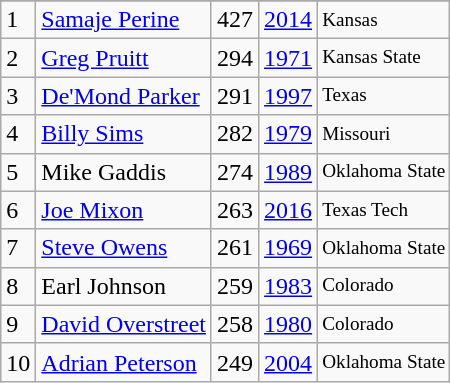<table class="wikitable">
<tr>
</tr>
<tr>
<td>1</td>
<td><a href='#'>Samaje Perine</a></td>
<td>427</td>
<td><a href='#'>2014</a></td>
<td style="font-size:80%;">Kansas</td>
</tr>
<tr>
<td>2</td>
<td><a href='#'>Greg Pruitt</a></td>
<td>294</td>
<td><a href='#'>1971</a></td>
<td style="font-size:80%;">Kansas State</td>
</tr>
<tr>
<td>3</td>
<td><a href='#'>De'Mond Parker</a></td>
<td>291</td>
<td><a href='#'>1997</a></td>
<td style="font-size:80%;">Texas</td>
</tr>
<tr>
<td>4</td>
<td><a href='#'>Billy Sims</a></td>
<td>282</td>
<td><a href='#'>1979</a></td>
<td style="font-size:80%;">Missouri</td>
</tr>
<tr>
<td>5</td>
<td>Mike Gaddis</td>
<td>274</td>
<td><a href='#'>1989</a></td>
<td style="font-size:80%;">Oklahoma State</td>
</tr>
<tr>
<td>6</td>
<td><a href='#'>Joe Mixon</a></td>
<td>263</td>
<td><a href='#'>2016</a></td>
<td style="font-size:80%;">Texas Tech</td>
</tr>
<tr>
<td>7</td>
<td><a href='#'>Steve Owens</a></td>
<td>261</td>
<td><a href='#'>1969</a></td>
<td style="font-size:80%;">Oklahoma State</td>
</tr>
<tr>
<td>8</td>
<td>Earl Johnson</td>
<td>259</td>
<td><a href='#'>1983</a></td>
<td style="font-size:80%;">Colorado</td>
</tr>
<tr>
<td>9</td>
<td><a href='#'>David Overstreet</a></td>
<td>258</td>
<td><a href='#'>1980</a></td>
<td style="font-size:80%;">Colorado</td>
</tr>
<tr>
<td>10</td>
<td><a href='#'>Adrian Peterson</a></td>
<td>249</td>
<td><a href='#'>2004</a></td>
<td style="font-size:80%;">Oklahoma State</td>
</tr>
</table>
